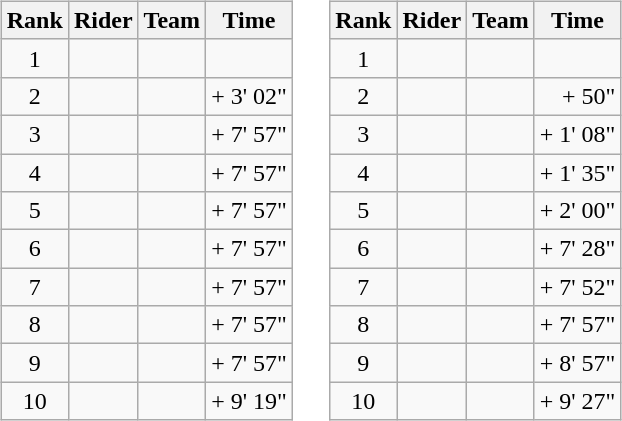<table>
<tr>
<td><br><table class="wikitable">
<tr>
<th scope="col">Rank</th>
<th scope="col">Rider</th>
<th scope="col">Team</th>
<th scope="col">Time</th>
</tr>
<tr>
<td style="text-align:center;">1</td>
<td></td>
<td></td>
<td style="text-align:right;"></td>
</tr>
<tr>
<td style="text-align:center;">2</td>
<td></td>
<td></td>
<td style="text-align:right;">+ 3' 02"</td>
</tr>
<tr>
<td style="text-align:center;">3</td>
<td></td>
<td></td>
<td style="text-align:right;">+ 7' 57"</td>
</tr>
<tr>
<td style="text-align:center;">4</td>
<td></td>
<td></td>
<td style="text-align:right;">+ 7' 57"</td>
</tr>
<tr>
<td style="text-align:center;">5</td>
<td></td>
<td></td>
<td style="text-align:right;">+ 7' 57"</td>
</tr>
<tr>
<td style="text-align:center;">6</td>
<td></td>
<td></td>
<td style="text-align:right;">+ 7' 57"</td>
</tr>
<tr>
<td style="text-align:center;">7</td>
<td></td>
<td></td>
<td style="text-align:right;">+ 7' 57"</td>
</tr>
<tr>
<td style="text-align:center;">8</td>
<td></td>
<td></td>
<td style="text-align:right;">+ 7' 57"</td>
</tr>
<tr>
<td style="text-align:center;">9</td>
<td></td>
<td></td>
<td style="text-align:right;">+ 7' 57"</td>
</tr>
<tr>
<td style="text-align:center;">10</td>
<td> </td>
<td></td>
<td style="text-align:right;">+ 9' 19"</td>
</tr>
</table>
</td>
<td></td>
<td><br><table class="wikitable">
<tr>
<th scope="col">Rank</th>
<th scope="col">Rider</th>
<th scope="col">Team</th>
<th scope="col">Time</th>
</tr>
<tr>
<td style="text-align:center;">1</td>
<td> </td>
<td></td>
<td style="text-align:right;"></td>
</tr>
<tr>
<td style="text-align:center;">2</td>
<td></td>
<td></td>
<td style="text-align:right;">+ 50"</td>
</tr>
<tr>
<td style="text-align:center;">3</td>
<td></td>
<td></td>
<td style="text-align:right;">+ 1' 08"</td>
</tr>
<tr>
<td style="text-align:center;">4</td>
<td></td>
<td></td>
<td style="text-align:right;">+ 1' 35"</td>
</tr>
<tr>
<td style="text-align:center;">5</td>
<td></td>
<td></td>
<td style="text-align:right;">+ 2' 00"</td>
</tr>
<tr>
<td style="text-align:center;">6</td>
<td></td>
<td></td>
<td style="text-align:right;">+ 7' 28"</td>
</tr>
<tr>
<td style="text-align:center;">7</td>
<td></td>
<td></td>
<td style="text-align:right;">+ 7' 52"</td>
</tr>
<tr>
<td style="text-align:center;">8</td>
<td></td>
<td></td>
<td style="text-align:right;">+ 7' 57"</td>
</tr>
<tr>
<td style="text-align:center;">9</td>
<td></td>
<td></td>
<td style="text-align:right;">+ 8' 57"</td>
</tr>
<tr>
<td style="text-align:center;">10</td>
<td></td>
<td></td>
<td style="text-align:right;">+ 9' 27"</td>
</tr>
</table>
</td>
</tr>
</table>
